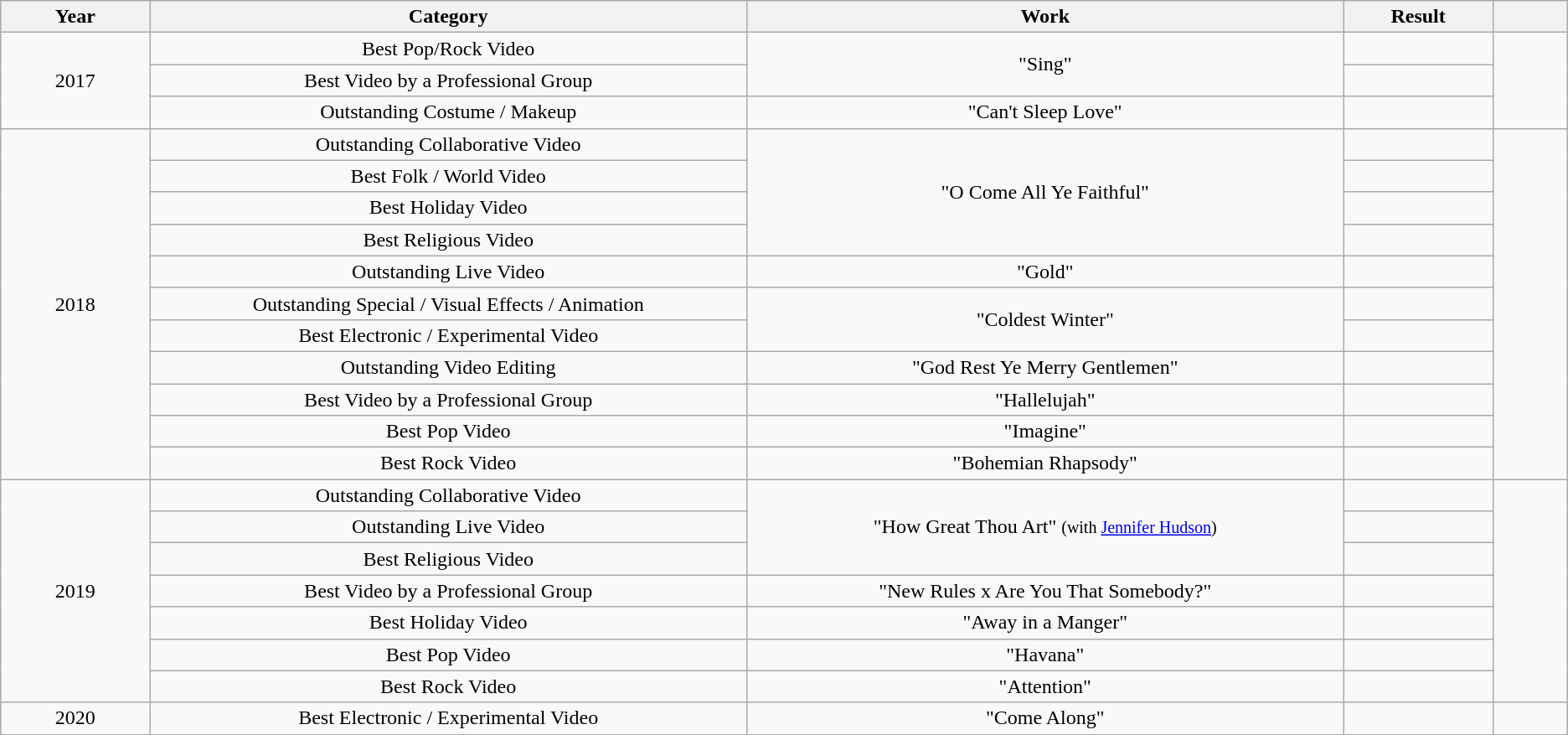<table class="wikitable">
<tr>
<th style="width:5%;">Year</th>
<th style="width:20%;">Category</th>
<th style="width:20%;">Work</th>
<th style="width:5%;">Result</th>
<th style="width:2.5%;"></th>
</tr>
<tr>
<td style="text-align:center;" rowspan="3">2017</td>
<td style="text-align:center;">Best Pop/Rock Video</td>
<td style="text-align:center;" rowspan="2">"Sing"</td>
<td></td>
<td style="text-align:center;" rowspan="3"></td>
</tr>
<tr>
<td style="text-align:center;">Best Video by a Professional Group</td>
<td></td>
</tr>
<tr>
<td style="text-align:center;">Outstanding Costume / Makeup</td>
<td style="text-align:center;">"Can't Sleep Love"</td>
<td></td>
</tr>
<tr>
<td style="text-align:center;" rowspan="11">2018</td>
<td style="text-align:center;">Outstanding Collaborative Video</td>
<td style="text-align:center;" rowspan="4">"O Come All Ye Faithful"</td>
<td></td>
<td style="text-align:center;" rowspan="11"></td>
</tr>
<tr>
<td style="text-align:center;">Best Folk / World Video</td>
<td></td>
</tr>
<tr>
<td style="text-align:center;">Best Holiday Video</td>
<td></td>
</tr>
<tr>
<td style="text-align:center;">Best Religious Video</td>
<td></td>
</tr>
<tr>
<td style="text-align:center;">Outstanding Live Video</td>
<td style="text-align:center;">"Gold"</td>
<td></td>
</tr>
<tr>
<td style="text-align:center;">Outstanding Special / Visual Effects / Animation</td>
<td style="text-align:center;" rowspan="2">"Coldest Winter"</td>
<td></td>
</tr>
<tr>
<td style="text-align:center;">Best Electronic / Experimental Video</td>
<td></td>
</tr>
<tr>
<td style="text-align:center;">Outstanding Video Editing</td>
<td style="text-align:center;">"God Rest Ye Merry Gentlemen"</td>
<td></td>
</tr>
<tr>
<td style="text-align:center;">Best Video by a Professional Group</td>
<td style="text-align:center;">"Hallelujah"</td>
<td></td>
</tr>
<tr>
<td style="text-align:center;">Best Pop Video</td>
<td style="text-align:center;">"Imagine"</td>
<td></td>
</tr>
<tr>
<td style="text-align:center;">Best Rock Video</td>
<td style="text-align:center;">"Bohemian Rhapsody"</td>
<td></td>
</tr>
<tr>
<td style="text-align:center;" rowspan="7">2019</td>
<td style="text-align:center;">Outstanding Collaborative Video</td>
<td style="text-align:center;" rowspan="3">"How Great Thou Art" <small>(with <a href='#'>Jennifer Hudson</a>)</small></td>
<td></td>
<td style="text-align:center;" rowspan="7"></td>
</tr>
<tr>
<td style="text-align:center;">Outstanding Live Video</td>
<td></td>
</tr>
<tr>
<td style="text-align:center;">Best Religious Video</td>
<td></td>
</tr>
<tr>
<td style="text-align:center;">Best Video by a Professional Group</td>
<td style="text-align:center;">"New Rules x Are You That Somebody?"</td>
<td></td>
</tr>
<tr>
<td style="text-align:center;">Best Holiday Video</td>
<td style="text-align:center;">"Away in a Manger"</td>
<td></td>
</tr>
<tr>
<td style="text-align:center;">Best Pop Video</td>
<td style="text-align:center;">"Havana"</td>
<td></td>
</tr>
<tr>
<td style="text-align:center;">Best Rock Video</td>
<td style="text-align:center;">"Attention"</td>
<td></td>
</tr>
<tr>
<td style="text-align:center;">2020</td>
<td style="text-align:center;">Best Electronic / Experimental Video</td>
<td style="text-align:center;">"Come Along"</td>
<td></td>
<td style="text-align:center;"></td>
</tr>
</table>
